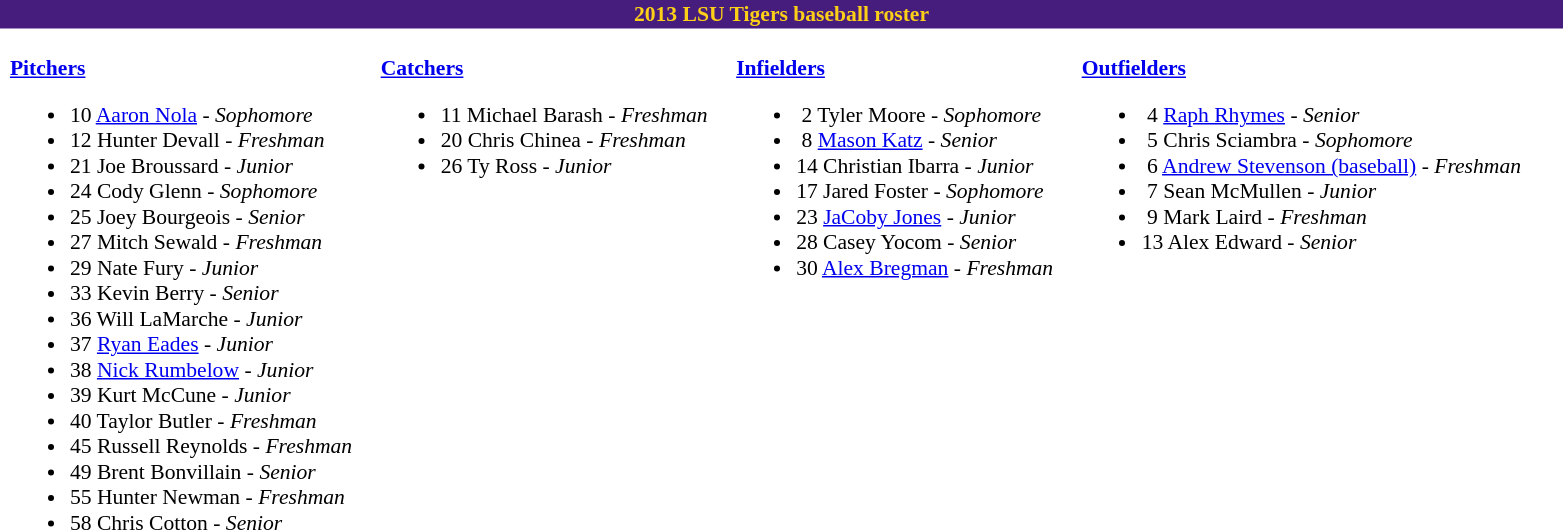<table class="toccolours" style="border-collapse:collapse; font-size:90%;">
<tr>
<td colspan="9" style="text-align:center;background-color: #461D7C; color: #FDD017"><strong>2013 LSU Tigers baseball roster</strong></td>
</tr>
<tr>
</tr>
<tr>
<td width="3"> </td>
<td valign="top"><br><strong><a href='#'>Pitchers</a></strong><ul><li>10 <a href='#'>Aaron Nola</a> - <em>Sophomore</em></li><li>12 Hunter Devall - <em>Freshman</em></li><li>21 Joe Broussard - <em>Junior</em></li><li>24 Cody Glenn - <em>Sophomore</em></li><li>25 Joey Bourgeois - <em>Senior</em></li><li>27 Mitch Sewald - <em>Freshman</em></li><li>29 Nate Fury - <em>Junior</em></li><li>33 Kevin Berry - <em>Senior</em></li><li>36 Will LaMarche - <em>Junior</em></li><li>37 <a href='#'>Ryan Eades</a> - <em>Junior</em></li><li>38 <a href='#'>Nick Rumbelow</a> - <em>Junior</em></li><li>39 Kurt McCune - <em>Junior</em></li><li>40 Taylor Butler - <em>Freshman</em></li><li>45 Russell Reynolds - <em>Freshman</em></li><li>49 Brent Bonvillain - <em>Senior</em></li><li>55 Hunter Newman - <em>Freshman</em></li><li>58 Chris Cotton - <em>Senior</em></li></ul></td>
<td width="15"> </td>
<td valign="top"><br><strong><a href='#'>Catchers</a></strong><ul><li>11 Michael Barash - <em>Freshman</em></li><li>20 Chris Chinea - <em>Freshman</em></li><li>26 Ty Ross - <em>Junior</em></li></ul></td>
<td width="15"> </td>
<td valign="top"><br><strong><a href='#'>Infielders</a></strong><ul><li> 2 Tyler Moore - <em>Sophomore</em></li><li> 8 <a href='#'>Mason Katz</a> - <em>Senior</em></li><li>14 Christian Ibarra - <em>Junior</em></li><li>17 Jared Foster - <em>Sophomore</em></li><li>23 <a href='#'>JaCoby Jones</a> - <em>Junior</em></li><li>28 Casey Yocom - <em>Senior</em></li><li>30 <a href='#'>Alex Bregman</a> - <em>Freshman</em></li></ul></td>
<td width="15"> </td>
<td valign="top"><br><strong><a href='#'>Outfielders</a></strong><ul><li> 4 <a href='#'>Raph Rhymes</a> - <em>Senior</em></li><li> 5 Chris Sciambra - <em>Sophomore</em></li><li> 6 <a href='#'>Andrew Stevenson (baseball)</a> - <em>Freshman</em></li><li> 7 Sean McMullen - <em>Junior</em></li><li> 9 Mark Laird - <em>Freshman</em></li><li>13 Alex Edward - <em>Senior</em></li></ul></td>
<td width="25"> </td>
</tr>
</table>
